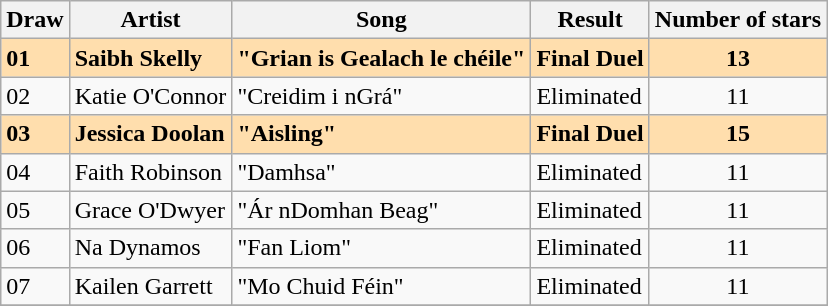<table class="sortable wikitable">
<tr>
<th>Draw</th>
<th>Artist</th>
<th>Song</th>
<th>Result</th>
<th>Number of stars</th>
</tr>
<tr style="font-weight: bold; background: navajowhite;">
<td>01</td>
<td>Saibh Skelly</td>
<td>"Grian is Gealach le chéile"</td>
<td>Final Duel</td>
<td align=center>13</td>
</tr>
<tr>
<td>02</td>
<td>Katie O'Connor</td>
<td>"Creidim i nGrá"</td>
<td>Eliminated</td>
<td align=center>11</td>
</tr>
<tr style="font-weight: bold; background: navajowhite;">
<td>03</td>
<td>Jessica Doolan</td>
<td>"Aisling"</td>
<td>Final Duel</td>
<td align=center>15</td>
</tr>
<tr>
<td>04</td>
<td>Faith Robinson</td>
<td>"Damhsa"</td>
<td>Eliminated</td>
<td align=center>11</td>
</tr>
<tr>
<td>05</td>
<td>Grace O'Dwyer</td>
<td>"Ár nDomhan Beag"</td>
<td>Eliminated</td>
<td align=center>11</td>
</tr>
<tr>
<td>06</td>
<td>Na Dynamos</td>
<td>"Fan Liom"</td>
<td>Eliminated</td>
<td align=center>11</td>
</tr>
<tr>
<td>07</td>
<td>Kailen Garrett</td>
<td>"Mo Chuid Féin"</td>
<td>Eliminated</td>
<td align=center>11</td>
</tr>
<tr>
</tr>
</table>
